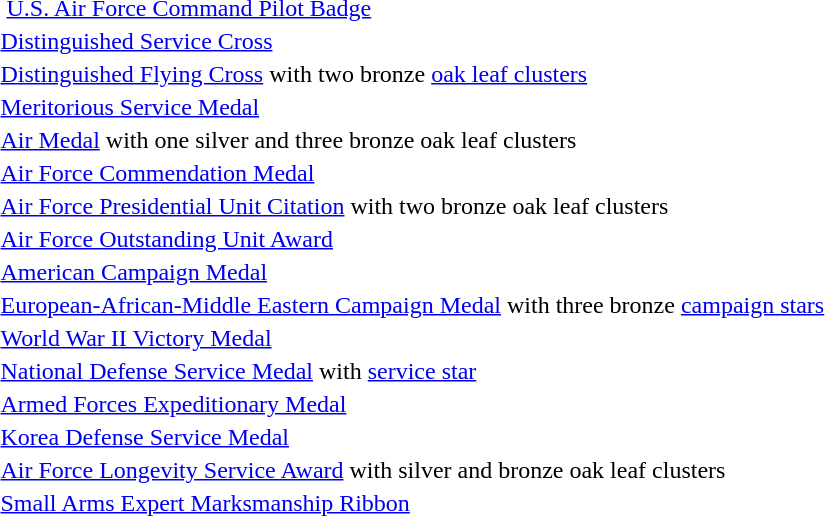<table>
<tr>
<td colspan="2">  <a href='#'>U.S. Air Force Command Pilot Badge</a></td>
</tr>
<tr>
<td></td>
<td><a href='#'>Distinguished Service Cross</a></td>
</tr>
<tr>
<td></td>
<td><a href='#'>Distinguished Flying Cross</a> with two bronze <a href='#'>oak leaf clusters</a></td>
</tr>
<tr>
<td></td>
<td><a href='#'>Meritorious Service Medal</a></td>
</tr>
<tr>
<td></td>
<td><a href='#'>Air Medal</a> with one silver and three bronze oak leaf clusters</td>
</tr>
<tr>
<td></td>
<td><a href='#'>Air Force Commendation Medal</a></td>
</tr>
<tr>
<td></td>
<td><a href='#'>Air Force Presidential Unit Citation</a> with two bronze oak leaf clusters</td>
</tr>
<tr>
<td></td>
<td><a href='#'>Air Force Outstanding Unit Award</a></td>
</tr>
<tr>
<td></td>
<td><a href='#'>American Campaign Medal</a></td>
</tr>
<tr>
<td></td>
<td><a href='#'>European-African-Middle Eastern Campaign Medal</a> with three bronze <a href='#'>campaign stars</a></td>
</tr>
<tr>
<td></td>
<td><a href='#'>World War II Victory Medal</a></td>
</tr>
<tr>
<td></td>
<td><a href='#'>National Defense Service Medal</a> with <a href='#'>service star</a></td>
</tr>
<tr>
<td></td>
<td><a href='#'>Armed Forces Expeditionary Medal</a></td>
</tr>
<tr>
<td></td>
<td><a href='#'>Korea Defense Service Medal</a></td>
</tr>
<tr>
<td></td>
<td><a href='#'>Air Force Longevity Service Award</a> with silver and bronze oak leaf clusters</td>
</tr>
<tr>
<td></td>
<td><a href='#'>Small Arms Expert Marksmanship Ribbon</a></td>
</tr>
<tr>
</tr>
</table>
